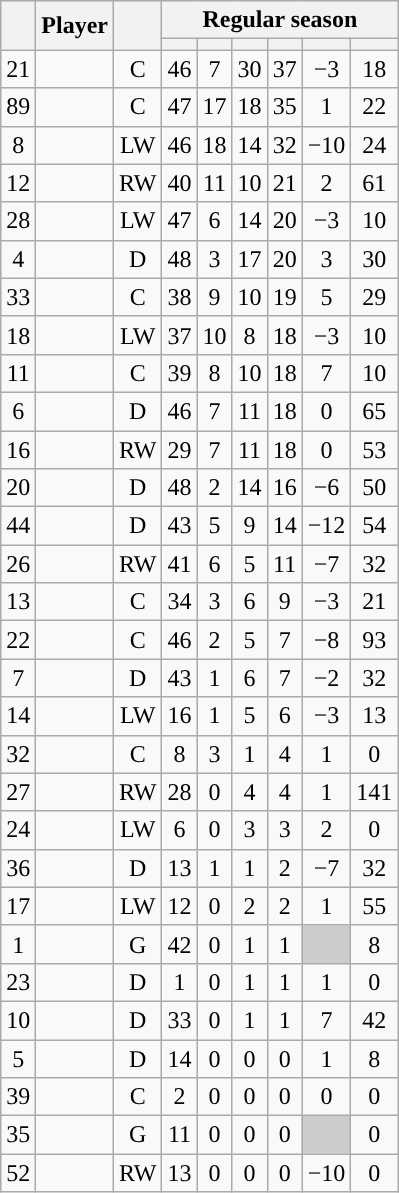<table class="wikitable sortable plainrowheaders" style="text-align:center;">
<tr>
<th scope="col" data-sort-type="number" rowspan="2"></th>
<th scope="col" rowspan="2">Player</th>
<th scope="col" rowspan="2"></th>
<th scope=colgroup colspan=6>Regular season</th>
</tr>
<tr>
<th scope="col" data-sort-type="number"></th>
<th scope="col" data-sort-type="number"></th>
<th scope="col" data-sort-type="number"></th>
<th scope="col" data-sort-type="number"></th>
<th scope="col" data-sort-type="number"></th>
<th scope="col" data-sort-type="number"></th>
</tr>
<tr>
<td scope="row">21</td>
<td align="left"></td>
<td>C</td>
<td>46</td>
<td>7</td>
<td>30</td>
<td>37</td>
<td>−3</td>
<td>18</td>
</tr>
<tr>
<td scope="row">89</td>
<td align="left"></td>
<td>C</td>
<td>47</td>
<td>17</td>
<td>18</td>
<td>35</td>
<td>1</td>
<td>22</td>
</tr>
<tr>
<td scope="row">8</td>
<td align="left"></td>
<td>LW</td>
<td>46</td>
<td>18</td>
<td>14</td>
<td>32</td>
<td>−10</td>
<td>24</td>
</tr>
<tr>
<td scope="row">12</td>
<td align="left"></td>
<td>RW</td>
<td>40</td>
<td>11</td>
<td>10</td>
<td>21</td>
<td>2</td>
<td>61</td>
</tr>
<tr>
<td scope="row">28</td>
<td align="left"></td>
<td>LW</td>
<td>47</td>
<td>6</td>
<td>14</td>
<td>20</td>
<td>−3</td>
<td>10</td>
</tr>
<tr>
<td scope="row">4</td>
<td align="left"></td>
<td>D</td>
<td>48</td>
<td>3</td>
<td>17</td>
<td>20</td>
<td>3</td>
<td>30</td>
</tr>
<tr>
<td scope="row">33</td>
<td align="left"></td>
<td>C</td>
<td>38</td>
<td>9</td>
<td>10</td>
<td>19</td>
<td>5</td>
<td>29</td>
</tr>
<tr>
<td scope="row">18</td>
<td align="left"></td>
<td>LW</td>
<td>37</td>
<td>10</td>
<td>8</td>
<td>18</td>
<td>−3</td>
<td>10</td>
</tr>
<tr>
<td scope="row">11</td>
<td align="left"></td>
<td>C</td>
<td>39</td>
<td>8</td>
<td>10</td>
<td>18</td>
<td>7</td>
<td>10</td>
</tr>
<tr>
<td scope="row">6</td>
<td align="left"></td>
<td>D</td>
<td>46</td>
<td>7</td>
<td>11</td>
<td>18</td>
<td>0</td>
<td>65</td>
</tr>
<tr>
<td scope="row">16</td>
<td align="left"></td>
<td>RW</td>
<td>29</td>
<td>7</td>
<td>11</td>
<td>18</td>
<td>0</td>
<td>53</td>
</tr>
<tr>
<td scope="row">20</td>
<td align="left"></td>
<td>D</td>
<td>48</td>
<td>2</td>
<td>14</td>
<td>16</td>
<td>−6</td>
<td>50</td>
</tr>
<tr>
<td scope="row">44</td>
<td align="left"></td>
<td>D</td>
<td>43</td>
<td>5</td>
<td>9</td>
<td>14</td>
<td>−12</td>
<td>54</td>
</tr>
<tr>
<td scope="row">26</td>
<td align="left"></td>
<td>RW</td>
<td>41</td>
<td>6</td>
<td>5</td>
<td>11</td>
<td>−7</td>
<td>32</td>
</tr>
<tr>
<td scope="row">13</td>
<td align="left"></td>
<td>C</td>
<td>34</td>
<td>3</td>
<td>6</td>
<td>9</td>
<td>−3</td>
<td>21</td>
</tr>
<tr>
<td scope="row">22</td>
<td align="left"></td>
<td>C</td>
<td>46</td>
<td>2</td>
<td>5</td>
<td>7</td>
<td>−8</td>
<td>93</td>
</tr>
<tr>
<td scope="row">7</td>
<td align="left"></td>
<td>D</td>
<td>43</td>
<td>1</td>
<td>6</td>
<td>7</td>
<td>−2</td>
<td>32</td>
</tr>
<tr>
<td scope="row">14</td>
<td align="left"></td>
<td>LW</td>
<td>16</td>
<td>1</td>
<td>5</td>
<td>6</td>
<td>−3</td>
<td>13</td>
</tr>
<tr>
<td scope="row">32</td>
<td align="left"></td>
<td>C</td>
<td>8</td>
<td>3</td>
<td>1</td>
<td>4</td>
<td>1</td>
<td>0</td>
</tr>
<tr>
<td scope="row">27</td>
<td align="left"></td>
<td>RW</td>
<td>28</td>
<td>0</td>
<td>4</td>
<td>4</td>
<td>1</td>
<td>141</td>
</tr>
<tr>
<td scope="row">24</td>
<td align="left"></td>
<td>LW</td>
<td>6</td>
<td>0</td>
<td>3</td>
<td>3</td>
<td>2</td>
<td>0</td>
</tr>
<tr>
<td scope="row">36</td>
<td align="left"></td>
<td>D</td>
<td>13</td>
<td>1</td>
<td>1</td>
<td>2</td>
<td>−7</td>
<td>32</td>
</tr>
<tr>
<td scope="row">17</td>
<td align="left"></td>
<td>LW</td>
<td>12</td>
<td>0</td>
<td>2</td>
<td>2</td>
<td>1</td>
<td>55</td>
</tr>
<tr>
<td scope="row">1</td>
<td align="left"></td>
<td>G</td>
<td>42</td>
<td>0</td>
<td>1</td>
<td>1</td>
<td style="background:#ccc"></td>
<td>8</td>
</tr>
<tr>
<td scope="row">23</td>
<td align="left"></td>
<td>D</td>
<td>1</td>
<td>0</td>
<td>1</td>
<td>1</td>
<td>1</td>
<td>0</td>
</tr>
<tr>
<td scope="row">10</td>
<td align="left"></td>
<td>D</td>
<td>33</td>
<td>0</td>
<td>1</td>
<td>1</td>
<td>7</td>
<td>42</td>
</tr>
<tr>
<td scope="row">5</td>
<td align="left"></td>
<td>D</td>
<td>14</td>
<td>0</td>
<td>0</td>
<td>0</td>
<td>1</td>
<td>8</td>
</tr>
<tr>
<td scope="row">39</td>
<td align="left"></td>
<td>C</td>
<td>2</td>
<td>0</td>
<td>0</td>
<td>0</td>
<td>0</td>
<td>0</td>
</tr>
<tr>
<td scope="row">35</td>
<td align="left"></td>
<td>G</td>
<td>11</td>
<td>0</td>
<td>0</td>
<td>0</td>
<td style="background:#ccc"></td>
<td>0</td>
</tr>
<tr>
<td scope="row">52</td>
<td align="left"></td>
<td>RW</td>
<td>13</td>
<td>0</td>
<td>0</td>
<td>0</td>
<td>−10</td>
<td>0</td>
</tr>
</table>
